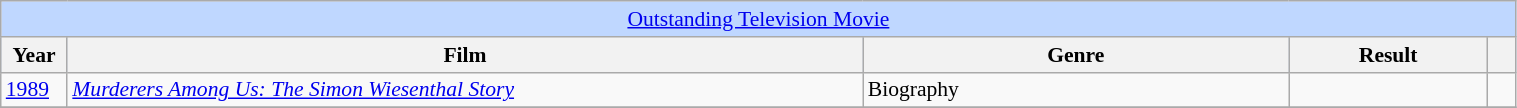<table class="wikitable plainrowheaders" style="font-size: 90%" width=80%>
<tr ---- bgcolor="#bfd7ff">
<td colspan=6 align=center><a href='#'>Outstanding Television Movie</a></td>
</tr>
<tr ---- bgcolor="#bfd7ff">
<th scope="col" style="width:1%;">Year</th>
<th scope="col" style="width:28%;">Film</th>
<th scope="col" style="width:15%;">Genre</th>
<th scope="col" style="width:7%;">Result</th>
<th scope="col" style="width:1%;"></th>
</tr>
<tr>
<td><a href='#'>1989</a></td>
<td><em><a href='#'>Murderers Among Us: The Simon Wiesenthal Story</a></em></td>
<td>Biography</td>
<td></td>
<td></td>
</tr>
<tr>
</tr>
</table>
